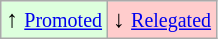<table class="wikitable" align="center">
<tr>
<td style="background:#ddffdd">↑ <small><a href='#'>Promoted</a></small></td>
<td style="background:#ffcccc">↓ <small><a href='#'>Relegated</a></small></td>
</tr>
</table>
